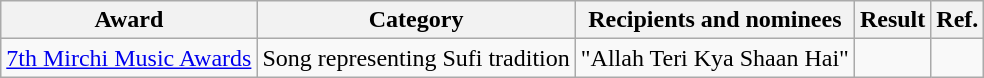<table class="wikitable sortable">
<tr>
<th>Award</th>
<th>Category</th>
<th>Recipients and nominees</th>
<th>Result</th>
<th>Ref.</th>
</tr>
<tr>
<td><a href='#'>7th Mirchi Music Awards</a></td>
<td>Song representing Sufi tradition</td>
<td>"Allah Teri Kya Shaan Hai"</td>
<td></td>
<td></td>
</tr>
</table>
